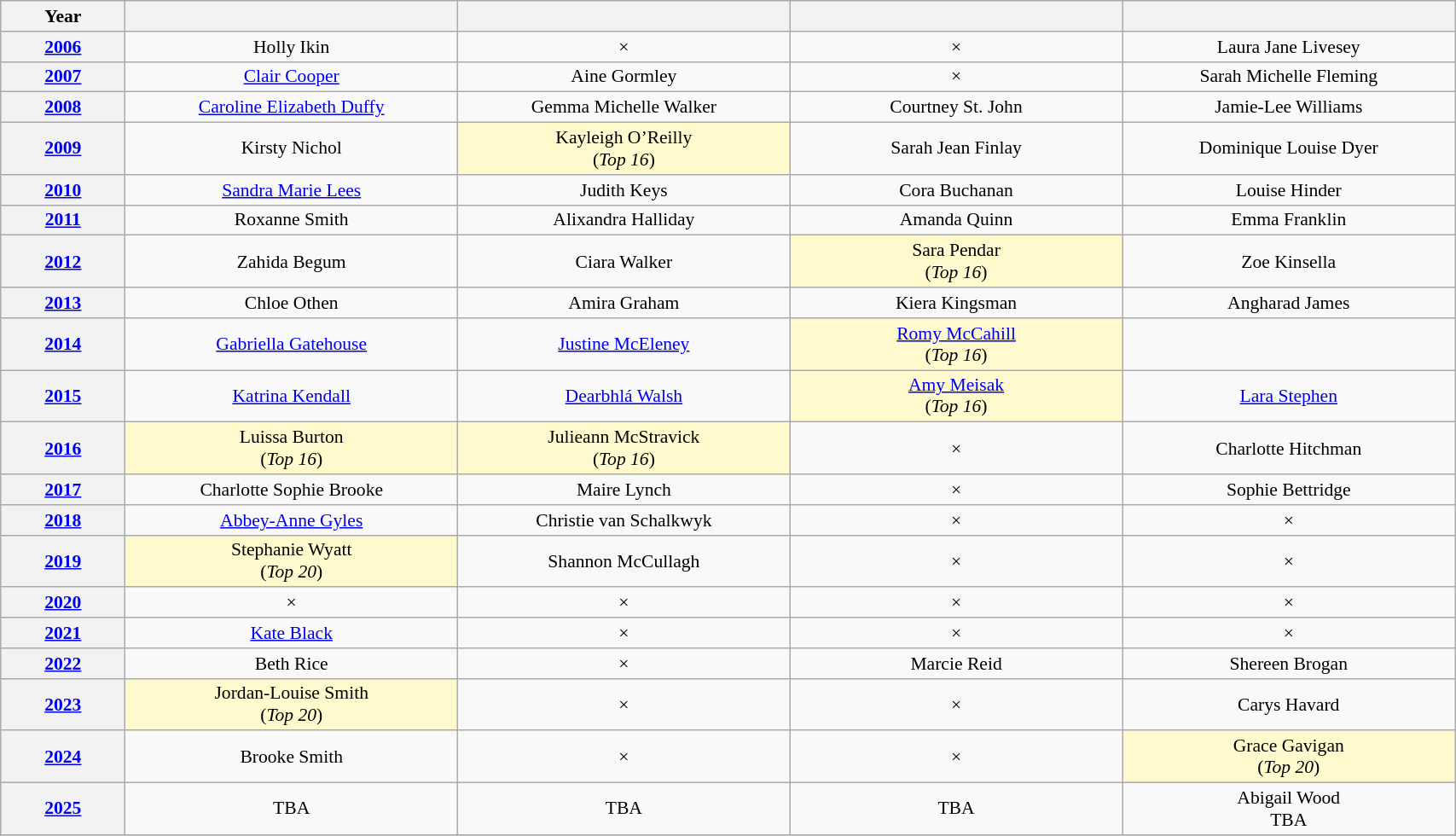<table class="wikitable" style="text-align:center; font-size:90%; line-height:17px; width:90%;">
<tr>
<th style="width:06%;" scope="col">Year</th>
<th style="width:16%;" scope="col"></th>
<th style="width:16%;" scope="col"></th>
<th style="width:16%;" scope="col"></th>
<th style="width:16%;" scope="col"></th>
</tr>
<tr>
<th><a href='#'>2006</a></th>
<td>Holly Ikin</td>
<td>×</td>
<td>×</td>
<td>Laura Jane Livesey</td>
</tr>
<tr>
<th><a href='#'>2007</a></th>
<td><a href='#'>Clair Cooper</a></td>
<td>Aine Gormley</td>
<td>×</td>
<td>Sarah Michelle Fleming</td>
</tr>
<tr>
<th><a href='#'>2008</a></th>
<td><a href='#'>Caroline Elizabeth Duffy</a></td>
<td>Gemma Michelle Walker</td>
<td>Courtney St. John</td>
<td>Jamie-Lee Williams</td>
</tr>
<tr>
<th><a href='#'>2009</a></th>
<td>Kirsty Nichol</td>
<td style="background:#FFFACD;">Kayleigh O’Reilly<br>(<em>Top 16</em>)</td>
<td>Sarah Jean Finlay</td>
<td>Dominique Louise Dyer</td>
</tr>
<tr>
<th><a href='#'>2010</a></th>
<td><a href='#'>Sandra Marie Lees</a></td>
<td>Judith Keys</td>
<td>Cora Buchanan</td>
<td>Louise Hinder</td>
</tr>
<tr>
<th><a href='#'>2011</a></th>
<td>Roxanne Smith</td>
<td>Alixandra Halliday</td>
<td>Amanda Quinn</td>
<td>Emma Franklin</td>
</tr>
<tr>
<th><a href='#'>2012</a></th>
<td>Zahida Begum</td>
<td>Ciara Walker</td>
<td style="background:#FFFACD;">Sara Pendar<br>(<em>Top 16</em>)</td>
<td>Zoe Kinsella</td>
</tr>
<tr>
<th><a href='#'>2013</a></th>
<td>Chloe Othen</td>
<td>Amira Graham</td>
<td>Kiera Kingsman</td>
<td>Angharad James</td>
</tr>
<tr>
<th><a href='#'>2014</a></th>
<td><a href='#'>Gabriella Gatehouse</a></td>
<td><a href='#'>Justine McEleney</a></td>
<td style="background:#FFFACD;"><a href='#'>Romy McCahill</a><br>(<em>Top 16</em>)</td>
<td></td>
</tr>
<tr>
<th><a href='#'>2015</a></th>
<td><a href='#'>Katrina Kendall</a></td>
<td><a href='#'>Dearbhlá Walsh</a></td>
<td style="background-color:#FFFACD; "><a href='#'>Amy Meisak</a> <br> (<em>Top 16</em>)</td>
<td><a href='#'>Lara Stephen</a></td>
</tr>
<tr>
<th><a href='#'>2016</a></th>
<td style="background:#FFFACD;">Luissa Burton<br>(<em>Top 16</em>)</td>
<td style="background:#FFFACD;">Julieann McStravick<br>(<em>Top 16</em>)</td>
<td>×</td>
<td>Charlotte Hitchman<br></td>
</tr>
<tr>
<th><a href='#'>2017</a></th>
<td>Charlotte Sophie Brooke</td>
<td>Maire Lynch<br></td>
<td>×</td>
<td>Sophie Bettridge</td>
</tr>
<tr>
<th><a href='#'>2018</a></th>
<td><a href='#'>Abbey-Anne Gyles</a></td>
<td>Christie van Schalkwyk</td>
<td>×</td>
<td>×</td>
</tr>
<tr>
<th><a href='#'>2019</a></th>
<td style="background:#FFFACD;">Stephanie Wyatt<br>(<em>Top 20</em>)<br></td>
<td>Shannon McCullagh</td>
<td>×</td>
<td>×</td>
</tr>
<tr>
<th><a href='#'>2020</a></th>
<td>×</td>
<td>×</td>
<td>×</td>
<td>×</td>
</tr>
<tr>
<th><a href='#'>2021</a></th>
<td><a href='#'>Kate Black</a></td>
<td>×</td>
<td>×</td>
<td>×</td>
</tr>
<tr>
<th><a href='#'>2022</a></th>
<td>Beth Rice <br></td>
<td>×</td>
<td>Marcie Reid <br></td>
<td>Shereen Brogan  <br></td>
</tr>
<tr>
<th><a href='#'>2023</a></th>
<td style="background-color:#FFFACD;">Jordan-Louise Smith<br>(<em>Top 20</em>)</td>
<td>×</td>
<td>×</td>
<td>Carys Havard</td>
</tr>
<tr>
<th><a href='#'>2024</a></th>
<td>Brooke Smith</td>
<td>×</td>
<td>×</td>
<td style="background:#FFFACD;">Grace Gavigan<br>(<em>Top 20</em>)<br></td>
</tr>
<tr>
<th><a href='#'>2025</a></th>
<td>TBA</td>
<td>TBA</td>
<td>TBA</td>
<td>Abigail Wood<br>TBA</td>
</tr>
<tr>
</tr>
<tr>
</tr>
</table>
